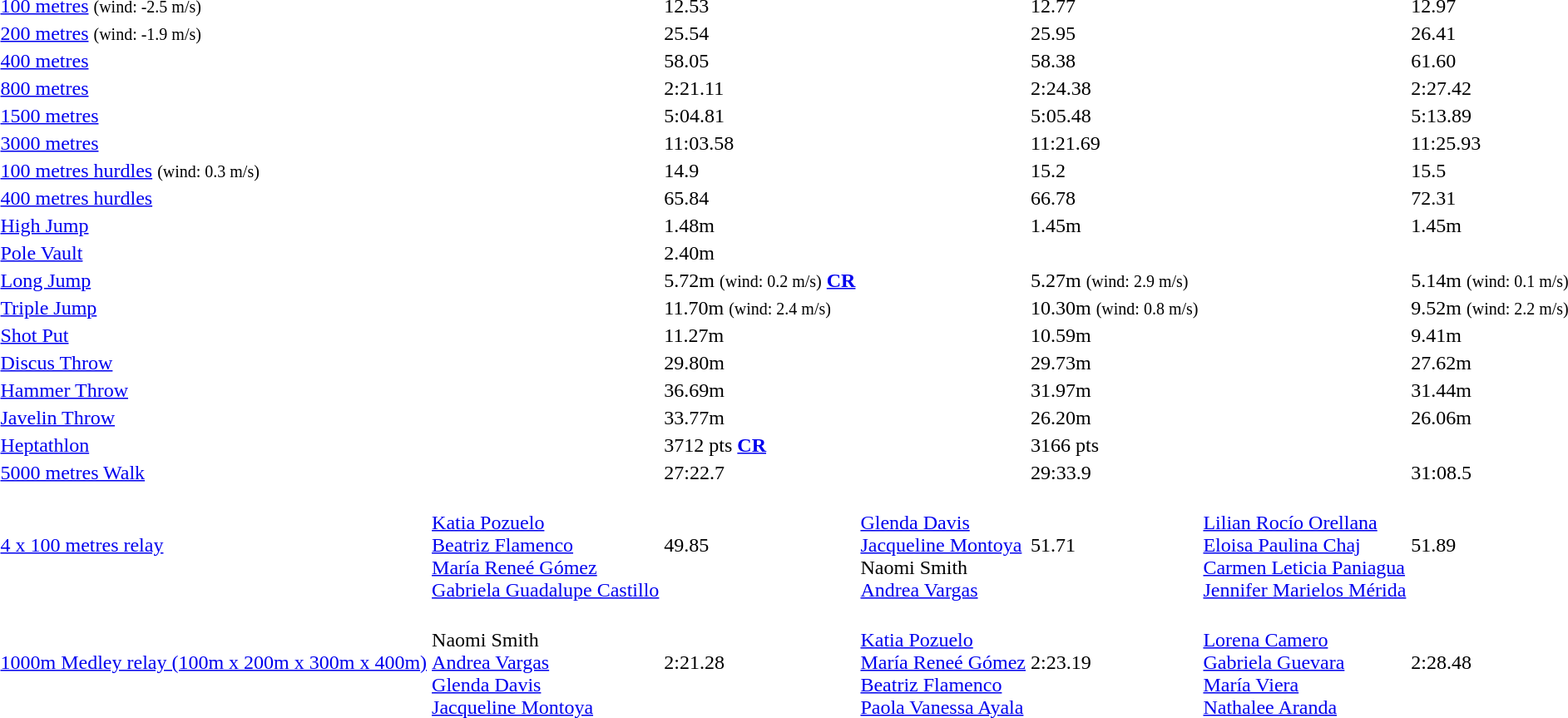<table>
<tr>
<td><a href='#'>100 metres</a> <small>(wind: -2.5 m/s)</small></td>
<td></td>
<td>12.53</td>
<td></td>
<td>12.77</td>
<td></td>
<td>12.97</td>
</tr>
<tr>
<td><a href='#'>200 metres</a> <small>(wind: -1.9 m/s)</small></td>
<td></td>
<td>25.54</td>
<td></td>
<td>25.95</td>
<td></td>
<td>26.41</td>
</tr>
<tr>
<td><a href='#'>400 metres</a></td>
<td></td>
<td>58.05</td>
<td></td>
<td>58.38</td>
<td></td>
<td>61.60</td>
</tr>
<tr>
<td><a href='#'>800 metres</a></td>
<td></td>
<td>2:21.11</td>
<td></td>
<td>2:24.38</td>
<td></td>
<td>2:27.42</td>
</tr>
<tr>
<td><a href='#'>1500 metres</a></td>
<td></td>
<td>5:04.81</td>
<td></td>
<td>5:05.48</td>
<td></td>
<td>5:13.89</td>
</tr>
<tr>
<td><a href='#'>3000 metres</a></td>
<td></td>
<td>11:03.58</td>
<td></td>
<td>11:21.69</td>
<td></td>
<td>11:25.93</td>
</tr>
<tr>
<td><a href='#'>100 metres hurdles</a> <small>(wind: 0.3 m/s)</small></td>
<td></td>
<td>14.9</td>
<td></td>
<td>15.2</td>
<td></td>
<td>15.5</td>
</tr>
<tr>
<td><a href='#'>400 metres hurdles</a></td>
<td></td>
<td>65.84</td>
<td></td>
<td>66.78</td>
<td></td>
<td>72.31</td>
</tr>
<tr>
<td><a href='#'>High Jump</a></td>
<td></td>
<td>1.48m</td>
<td> <br> </td>
<td>1.45m</td>
<td></td>
<td>1.45m</td>
</tr>
<tr>
<td><a href='#'>Pole Vault</a></td>
<td></td>
<td>2.40m</td>
<td></td>
<td></td>
<td></td>
<td></td>
</tr>
<tr>
<td><a href='#'>Long Jump</a></td>
<td></td>
<td>5.72m <small>(wind: 0.2 m/s)</small> <a href='#'><strong>CR</strong></a></td>
<td></td>
<td>5.27m <small>(wind: 2.9 m/s)</small></td>
<td></td>
<td>5.14m <small>(wind: 0.1 m/s)</small></td>
</tr>
<tr>
<td><a href='#'>Triple Jump</a></td>
<td></td>
<td>11.70m <small>(wind: 2.4 m/s)</small></td>
<td></td>
<td>10.30m <small>(wind: 0.8 m/s)</small></td>
<td></td>
<td>9.52m <small>(wind: 2.2 m/s)</small></td>
</tr>
<tr>
<td><a href='#'>Shot Put</a></td>
<td></td>
<td>11.27m</td>
<td></td>
<td>10.59m</td>
<td></td>
<td>9.41m</td>
</tr>
<tr>
<td><a href='#'>Discus Throw</a></td>
<td></td>
<td>29.80m</td>
<td></td>
<td>29.73m</td>
<td></td>
<td>27.62m</td>
</tr>
<tr>
<td><a href='#'>Hammer Throw</a></td>
<td></td>
<td>36.69m</td>
<td></td>
<td>31.97m</td>
<td></td>
<td>31.44m</td>
</tr>
<tr>
<td><a href='#'>Javelin Throw</a></td>
<td></td>
<td>33.77m</td>
<td></td>
<td>26.20m</td>
<td></td>
<td>26.06m</td>
</tr>
<tr>
<td><a href='#'>Heptathlon</a></td>
<td></td>
<td>3712 pts <a href='#'><strong>CR</strong></a></td>
<td></td>
<td>3166 pts</td>
<td></td>
<td></td>
</tr>
<tr>
<td><a href='#'>5000 metres Walk</a></td>
<td></td>
<td>27:22.7</td>
<td></td>
<td>29:33.9</td>
<td></td>
<td>31:08.5</td>
</tr>
<tr>
<td><a href='#'>4 x 100 metres relay</a></td>
<td> <br> <a href='#'>Katia Pozuelo</a> <br> <a href='#'>Beatriz Flamenco</a> <br> <a href='#'>María Reneé Gómez</a> <br> <a href='#'>Gabriela Guadalupe Castillo</a></td>
<td>49.85</td>
<td> <br> <a href='#'>Glenda Davis</a> <br> <a href='#'>Jacqueline Montoya</a> <br> Naomi Smith <br> <a href='#'>Andrea Vargas</a></td>
<td>51.71</td>
<td> <br> <a href='#'>Lilian Rocío Orellana</a> <br> <a href='#'>Eloisa Paulina Chaj</a> <br> <a href='#'>Carmen Leticia Paniagua</a> <br> <a href='#'>Jennifer Marielos Mérida</a></td>
<td>51.89</td>
</tr>
<tr>
<td><a href='#'>1000m Medley relay (100m x 200m x 300m x 400m)</a></td>
<td> <br> Naomi Smith <br> <a href='#'>Andrea Vargas</a> <br> <a href='#'>Glenda Davis</a> <br> <a href='#'>Jacqueline Montoya</a></td>
<td>2:21.28</td>
<td> <br> <a href='#'>Katia Pozuelo</a> <br> <a href='#'>María Reneé Gómez</a> <br> <a href='#'>Beatriz Flamenco</a> <br> <a href='#'>Paola Vanessa Ayala</a></td>
<td>2:23.19</td>
<td> <br> <a href='#'>Lorena Camero</a> <br> <a href='#'>Gabriela Guevara</a> <br> <a href='#'>María Viera</a> <br> <a href='#'>Nathalee Aranda</a></td>
<td>2:28.48</td>
</tr>
</table>
